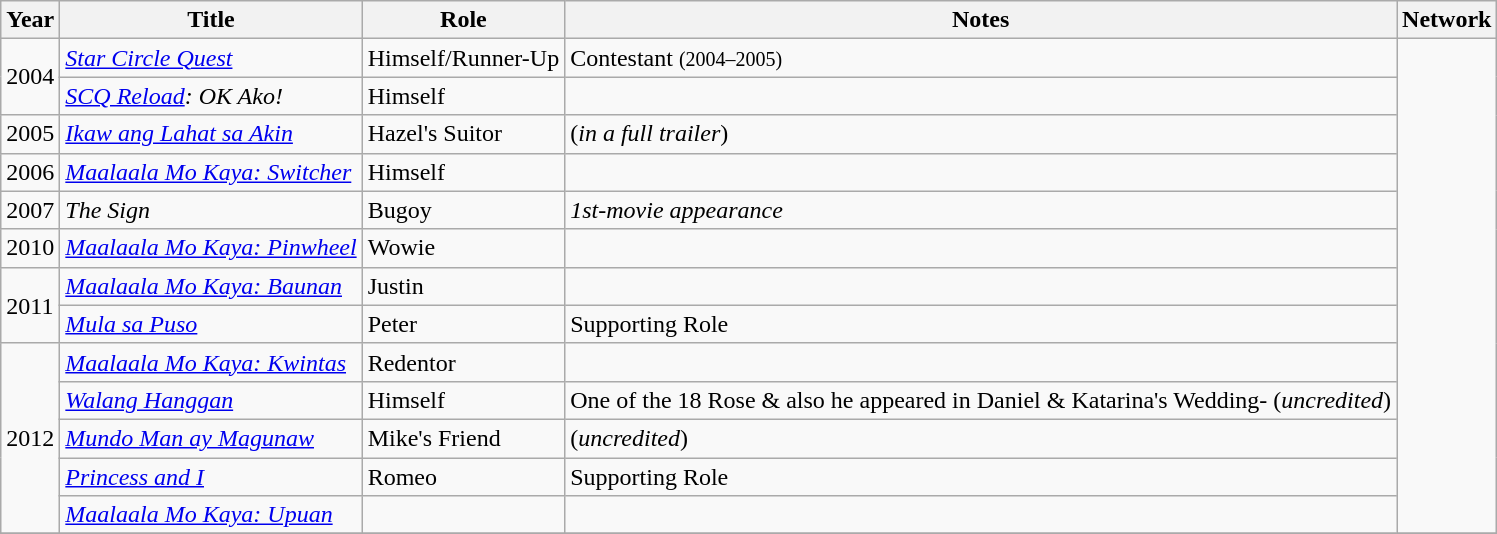<table class="wikitable sortable">
<tr>
<th>Year</th>
<th>Title</th>
<th>Role</th>
<th>Notes</th>
<th>Network</th>
</tr>
<tr>
<td rowspan=2>2004</td>
<td><em><a href='#'>Star Circle Quest</a></em></td>
<td>Himself/Runner-Up</td>
<td>Contestant <small>(2004–2005)</small></td>
<td rowspan=13></td>
</tr>
<tr>
<td><em><a href='#'>SCQ Reload</a>: OK Ako!</em></td>
<td>Himself</td>
<td></td>
</tr>
<tr>
<td>2005</td>
<td><em><a href='#'>Ikaw ang Lahat sa Akin</a></em></td>
<td>Hazel's Suitor</td>
<td>(<em>in a full trailer</em>)</td>
</tr>
<tr>
<td>2006</td>
<td><em><a href='#'>Maalaala Mo Kaya: Switcher</a></em></td>
<td>Himself</td>
<td></td>
</tr>
<tr>
<td>2007</td>
<td><em>The Sign</em></td>
<td>Bugoy</td>
<td><em>1st-movie appearance</em></td>
</tr>
<tr>
<td>2010</td>
<td><em><a href='#'>Maalaala Mo Kaya: Pinwheel</a></em></td>
<td>Wowie</td>
<td></td>
</tr>
<tr>
<td rowspan=2>2011</td>
<td><em><a href='#'>Maalaala Mo Kaya: Baunan</a></em></td>
<td>Justin</td>
<td></td>
</tr>
<tr>
<td><em><a href='#'>Mula sa Puso</a></em></td>
<td>Peter</td>
<td>Supporting Role</td>
</tr>
<tr>
<td rowspan=5>2012</td>
<td><em><a href='#'>Maalaala Mo Kaya: Kwintas</a></em></td>
<td>Redentor</td>
<td></td>
</tr>
<tr>
<td><em><a href='#'>Walang Hanggan</a></em></td>
<td>Himself</td>
<td>One of the 18 Rose & also he appeared in Daniel & Katarina's Wedding- (<em>uncredited</em>)</td>
</tr>
<tr>
<td><em><a href='#'>Mundo Man ay Magunaw</a></em></td>
<td>Mike's Friend</td>
<td>(<em>uncredited</em>)</td>
</tr>
<tr>
<td><em><a href='#'>Princess and I</a></em></td>
<td>Romeo</td>
<td>Supporting Role</td>
</tr>
<tr>
<td><em><a href='#'>Maalaala Mo Kaya: Upuan</a></em></td>
<td></td>
<td></td>
</tr>
<tr>
</tr>
</table>
